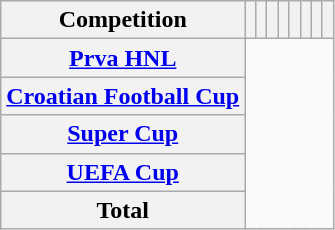<table class="wikitable sortable plainrowheaders" style="text-align:center;">
<tr>
<th scope=col>Competition</th>
<th scope=col></th>
<th scope=col></th>
<th scope=col></th>
<th scope=col></th>
<th scope=col></th>
<th scope=col></th>
<th scope=col></th>
<th scope=col></th>
</tr>
<tr>
<th scope=row align=left><a href='#'>Prva HNL</a><br></th>
</tr>
<tr>
<th scope=row align=left><a href='#'>Croatian Football Cup</a><br></th>
</tr>
<tr>
<th scope=row align=left><a href='#'>Super Cup</a><br></th>
</tr>
<tr>
<th scope=row align=left><a href='#'>UEFA Cup</a><br></th>
</tr>
<tr>
<th scope=row>Total<br></th>
</tr>
</table>
